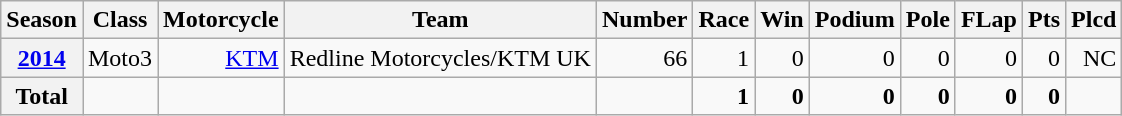<table class="wikitable" style=text-align:right>
<tr>
<th>Season</th>
<th>Class</th>
<th>Motorcycle</th>
<th>Team</th>
<th>Number</th>
<th>Race</th>
<th>Win</th>
<th>Podium</th>
<th>Pole</th>
<th>FLap</th>
<th>Pts</th>
<th>Plcd</th>
</tr>
<tr>
<th><a href='#'>2014</a></th>
<td>Moto3</td>
<td><a href='#'>KTM</a></td>
<td>Redline Motorcycles/KTM UK</td>
<td>66</td>
<td>1</td>
<td>0</td>
<td>0</td>
<td>0</td>
<td>0</td>
<td>0</td>
<td>NC</td>
</tr>
<tr>
<th>Total</th>
<td></td>
<td></td>
<td></td>
<td></td>
<td><strong>1</strong></td>
<td><strong>0</strong></td>
<td><strong>0</strong></td>
<td><strong>0</strong></td>
<td><strong>0</strong></td>
<td><strong>0</strong></td>
<td></td>
</tr>
</table>
